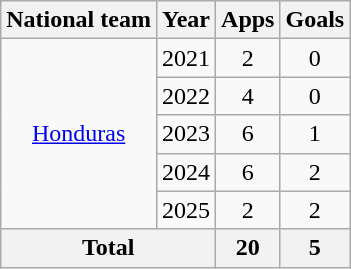<table class=wikitable style="text-align:center">
<tr>
<th>National team</th>
<th>Year</th>
<th>Apps</th>
<th>Goals</th>
</tr>
<tr>
<td rowspan="5"><a href='#'>Honduras</a></td>
<td>2021</td>
<td>2</td>
<td>0</td>
</tr>
<tr>
<td>2022</td>
<td>4</td>
<td>0</td>
</tr>
<tr>
<td>2023</td>
<td>6</td>
<td>1</td>
</tr>
<tr>
<td>2024</td>
<td>6</td>
<td>2</td>
</tr>
<tr>
<td>2025</td>
<td>2</td>
<td>2</td>
</tr>
<tr>
<th colspan="2">Total</th>
<th>20</th>
<th>5</th>
</tr>
</table>
